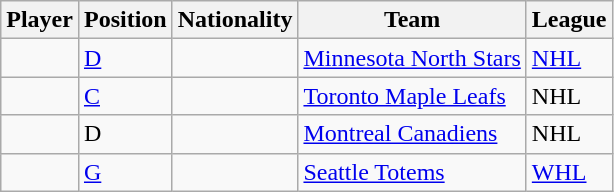<table class="wikitable sortable">
<tr>
<th colspan=1>Player</th>
<th colspan=1>Position</th>
<th colspan=1>Nationality</th>
<th colspan=1>Team</th>
<th colspan=1>League</th>
</tr>
<tr>
<td></td>
<td><a href='#'>D</a></td>
<td></td>
<td><a href='#'>Minnesota North Stars</a></td>
<td><a href='#'>NHL</a></td>
</tr>
<tr>
<td></td>
<td><a href='#'>C</a></td>
<td></td>
<td><a href='#'>Toronto Maple Leafs</a></td>
<td>NHL</td>
</tr>
<tr>
<td></td>
<td>D</td>
<td></td>
<td><a href='#'>Montreal Canadiens</a></td>
<td>NHL</td>
</tr>
<tr>
<td></td>
<td><a href='#'>G</a></td>
<td></td>
<td><a href='#'>Seattle Totems</a></td>
<td><a href='#'>WHL</a></td>
</tr>
</table>
